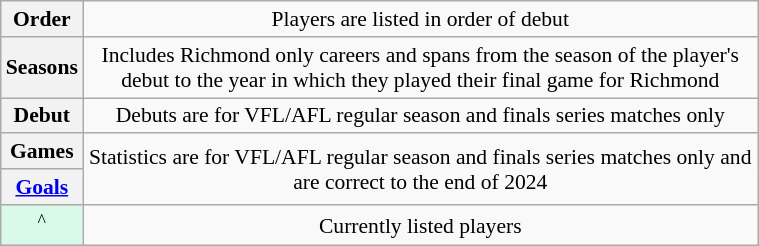<table class="wikitable plainrowheaders"  style="font-size:90%; text-align:center; width:40%;">
<tr>
<th scope="row" style="text-align:center;">Order</th>
<td>Players are listed in order of debut</td>
</tr>
<tr>
<th scope="row" style="text-align:center;">Seasons</th>
<td>Includes Richmond only careers and spans from the season of the player's debut to the year in which they played their final game for Richmond</td>
</tr>
<tr>
<th scope="row" style="text-align:center;">Debut</th>
<td>Debuts are for VFL/AFL regular season and finals series matches only</td>
</tr>
<tr>
<th scope="row" style="text-align:center;">Games</th>
<td rowspan="2">Statistics are for VFL/AFL regular season and finals series matches only and are correct to the end of 2024</td>
</tr>
<tr>
<th scope="row" style="text-align:center;"><a href='#'>Goals</a></th>
</tr>
<tr>
<td scope="row" style="text-align:center; background:#D9F9E9;"><sup>^</sup></td>
<td>Currently listed players</td>
</tr>
</table>
